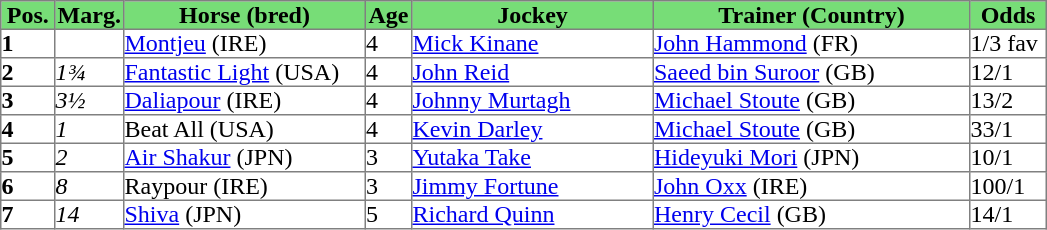<table class = "sortable" | border="1" cellpadding="0" style="border-collapse: collapse;">
<tr style="background:#7d7; text-align:center;">
<th style="width:35px;"><strong>Pos.</strong></th>
<th style="width:45px;"><strong>Marg.</strong></th>
<th style="width:160px;"><strong>Horse (bred)</strong></th>
<th style="width:30px;"><strong>Age</strong></th>
<th style="width:160px;"><strong>Jockey</strong></th>
<th style="width:210px;"><strong>Trainer (Country)</strong></th>
<th style="width:50px;"><strong>Odds</strong></th>
</tr>
<tr>
<td><strong>1</strong></td>
<td></td>
<td><a href='#'>Montjeu</a> (IRE)</td>
<td>4</td>
<td><a href='#'>Mick Kinane</a></td>
<td><a href='#'>John Hammond</a> (FR)</td>
<td>1/3 fav</td>
</tr>
<tr>
<td><strong>2</strong></td>
<td><em>1¾</em></td>
<td><a href='#'>Fantastic Light</a> (USA)</td>
<td>4</td>
<td><a href='#'>John Reid</a></td>
<td><a href='#'>Saeed bin Suroor</a> (GB)</td>
<td>12/1</td>
</tr>
<tr>
<td><strong>3</strong></td>
<td><em>3½</em></td>
<td><a href='#'>Daliapour</a> (IRE)</td>
<td>4</td>
<td><a href='#'>Johnny Murtagh</a></td>
<td><a href='#'>Michael Stoute</a> (GB)</td>
<td>13/2</td>
</tr>
<tr>
<td><strong>4</strong></td>
<td><em>1</em></td>
<td>Beat All (USA)</td>
<td>4</td>
<td><a href='#'>Kevin Darley</a></td>
<td><a href='#'>Michael Stoute</a> (GB)</td>
<td>33/1</td>
</tr>
<tr>
<td><strong>5</strong></td>
<td><em>2</em></td>
<td><a href='#'>Air Shakur</a> (JPN)</td>
<td>3</td>
<td><a href='#'>Yutaka Take</a></td>
<td><a href='#'>Hideyuki Mori</a> (JPN)</td>
<td>10/1</td>
</tr>
<tr>
<td><strong>6</strong></td>
<td><em>8</em></td>
<td>Raypour (IRE)</td>
<td>3</td>
<td><a href='#'>Jimmy Fortune</a></td>
<td><a href='#'>John Oxx</a> (IRE)</td>
<td>100/1</td>
</tr>
<tr>
<td><strong>7</strong></td>
<td><em>14</em></td>
<td><a href='#'>Shiva</a> (JPN)</td>
<td>5</td>
<td><a href='#'>Richard Quinn</a></td>
<td><a href='#'>Henry Cecil</a> (GB)</td>
<td>14/1</td>
</tr>
</table>
